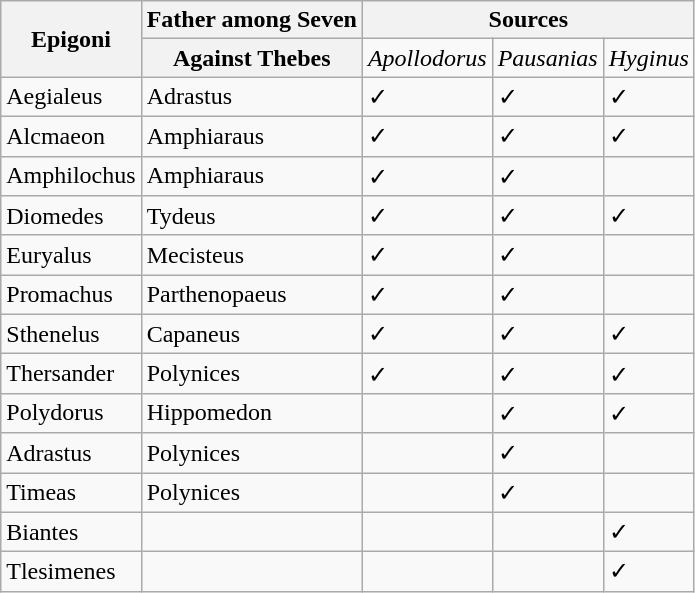<table class="wikitable">
<tr>
<th rowspan="2">Epigoni</th>
<th>Father among Seven</th>
<th colspan="3">Sources</th>
</tr>
<tr>
<th>Against Thebes</th>
<td><em>Apollodorus</em></td>
<td><em>Pausanias</em></td>
<td><em>Hyginus</em></td>
</tr>
<tr>
<td>Aegialeus</td>
<td>Adrastus</td>
<td>✓</td>
<td>✓</td>
<td>✓</td>
</tr>
<tr>
<td>Alcmaeon</td>
<td>Amphiaraus</td>
<td>✓</td>
<td>✓</td>
<td>✓</td>
</tr>
<tr>
<td>Amphilochus</td>
<td>Amphiaraus</td>
<td>✓</td>
<td>✓</td>
<td></td>
</tr>
<tr>
<td>Diomedes</td>
<td>Tydeus</td>
<td>✓</td>
<td>✓</td>
<td>✓</td>
</tr>
<tr>
<td>Euryalus</td>
<td>Mecisteus</td>
<td>✓</td>
<td>✓</td>
<td></td>
</tr>
<tr>
<td>Promachus</td>
<td>Parthenopaeus</td>
<td>✓</td>
<td>✓</td>
<td></td>
</tr>
<tr>
<td>Sthenelus</td>
<td>Capaneus</td>
<td>✓</td>
<td>✓</td>
<td>✓</td>
</tr>
<tr>
<td>Thersander</td>
<td>Polynices</td>
<td>✓</td>
<td>✓</td>
<td>✓</td>
</tr>
<tr>
<td>Polydorus</td>
<td>Hippomedon</td>
<td></td>
<td>✓</td>
<td>✓</td>
</tr>
<tr>
<td>Adrastus</td>
<td>Polynices</td>
<td></td>
<td>✓</td>
<td></td>
</tr>
<tr>
<td>Timeas</td>
<td>Polynices</td>
<td></td>
<td>✓</td>
<td></td>
</tr>
<tr>
<td>Biantes</td>
<td></td>
<td></td>
<td></td>
<td>✓</td>
</tr>
<tr>
<td>Tlesimenes</td>
<td></td>
<td></td>
<td></td>
<td>✓</td>
</tr>
</table>
